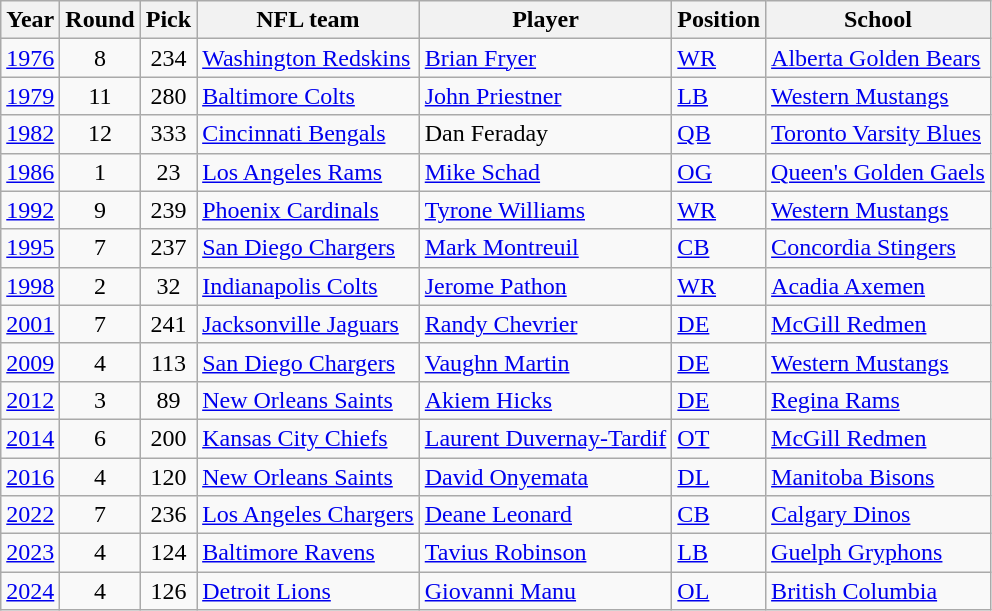<table class="wikitable">
<tr>
<th>Year</th>
<th>Round</th>
<th>Pick</th>
<th>NFL team</th>
<th>Player</th>
<th>Position</th>
<th>School</th>
</tr>
<tr>
<td align="center"><a href='#'>1976</a></td>
<td align="center">8</td>
<td align="center">234</td>
<td><a href='#'>Washington Redskins</a></td>
<td><a href='#'>Brian Fryer</a></td>
<td><a href='#'>WR</a></td>
<td><a href='#'>Alberta Golden Bears</a></td>
</tr>
<tr>
<td align="center"><a href='#'>1979</a></td>
<td align="center">11</td>
<td align="center">280</td>
<td><a href='#'>Baltimore Colts</a></td>
<td><a href='#'>John Priestner</a></td>
<td><a href='#'>LB</a></td>
<td><a href='#'>Western Mustangs</a></td>
</tr>
<tr>
<td align="center"><a href='#'>1982</a></td>
<td align="center">12</td>
<td align="center">333</td>
<td><a href='#'>Cincinnati Bengals</a></td>
<td>Dan Feraday</td>
<td><a href='#'>QB</a></td>
<td><a href='#'>Toronto Varsity Blues</a></td>
</tr>
<tr>
<td align="center"><a href='#'>1986</a></td>
<td align="center">1</td>
<td align="center">23</td>
<td><a href='#'>Los Angeles Rams</a></td>
<td><a href='#'>Mike Schad</a></td>
<td><a href='#'>OG</a></td>
<td><a href='#'>Queen's Golden Gaels</a></td>
</tr>
<tr>
<td align="center"><a href='#'>1992</a></td>
<td align="center">9</td>
<td align="center">239</td>
<td><a href='#'>Phoenix Cardinals</a></td>
<td><a href='#'>Tyrone Williams</a></td>
<td><a href='#'>WR</a></td>
<td><a href='#'>Western Mustangs</a></td>
</tr>
<tr>
<td align="center"><a href='#'>1995</a></td>
<td align="center">7</td>
<td align="center">237</td>
<td><a href='#'>San Diego Chargers</a></td>
<td><a href='#'>Mark Montreuil</a></td>
<td><a href='#'>CB</a></td>
<td><a href='#'>Concordia Stingers</a></td>
</tr>
<tr>
<td align="center"><a href='#'>1998</a></td>
<td align="center">2</td>
<td align="center">32</td>
<td><a href='#'>Indianapolis Colts</a></td>
<td><a href='#'>Jerome Pathon</a></td>
<td><a href='#'>WR</a></td>
<td><a href='#'>Acadia Axemen</a></td>
</tr>
<tr>
<td align="center"><a href='#'>2001</a></td>
<td align="center">7</td>
<td align="center">241</td>
<td><a href='#'>Jacksonville Jaguars</a></td>
<td><a href='#'>Randy Chevrier</a></td>
<td><a href='#'>DE</a></td>
<td><a href='#'>McGill Redmen</a></td>
</tr>
<tr>
<td align="center"><a href='#'>2009</a></td>
<td align="center">4</td>
<td align="center">113</td>
<td><a href='#'>San Diego Chargers</a></td>
<td><a href='#'>Vaughn Martin</a></td>
<td><a href='#'>DE</a></td>
<td><a href='#'>Western Mustangs</a></td>
</tr>
<tr>
<td align="center"><a href='#'>2012</a></td>
<td align="center">3</td>
<td align="center">89</td>
<td><a href='#'>New Orleans Saints</a></td>
<td><a href='#'>Akiem Hicks</a></td>
<td><a href='#'>DE</a></td>
<td><a href='#'>Regina Rams</a></td>
</tr>
<tr>
<td align="center"><a href='#'>2014</a></td>
<td align="center">6</td>
<td align="center">200</td>
<td><a href='#'>Kansas City Chiefs</a></td>
<td><a href='#'>Laurent Duvernay-Tardif</a></td>
<td><a href='#'>OT</a></td>
<td><a href='#'>McGill Redmen</a></td>
</tr>
<tr>
<td align="center"><a href='#'>2016</a></td>
<td align="center">4</td>
<td align="center">120</td>
<td><a href='#'>New Orleans Saints</a></td>
<td><a href='#'>David Onyemata</a></td>
<td><a href='#'>DL</a></td>
<td><a href='#'>Manitoba Bisons</a></td>
</tr>
<tr>
<td align="center"><a href='#'>2022</a></td>
<td align="center">7</td>
<td align="center">236</td>
<td><a href='#'>Los Angeles Chargers</a></td>
<td><a href='#'>Deane Leonard</a></td>
<td><a href='#'>CB</a></td>
<td><a href='#'>Calgary Dinos</a></td>
</tr>
<tr>
<td align="center"><a href='#'>2023</a></td>
<td align="center">4</td>
<td align="center">124</td>
<td><a href='#'>Baltimore Ravens</a></td>
<td><a href='#'>Tavius Robinson</a></td>
<td><a href='#'>LB</a></td>
<td><a href='#'>Guelph Gryphons</a></td>
</tr>
<tr>
<td align="center"><a href='#'>2024</a></td>
<td align="center">4</td>
<td align="center">126</td>
<td><a href='#'>Detroit Lions</a></td>
<td><a href='#'>Giovanni Manu</a></td>
<td><a href='#'>OL</a></td>
<td><a href='#'>British Columbia</a></td>
</tr>
</table>
